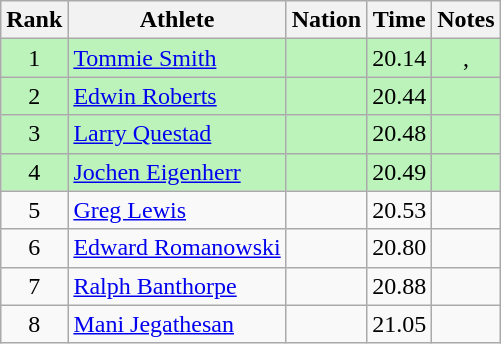<table class="wikitable sortable" style="text-align:center">
<tr>
<th>Rank</th>
<th>Athlete</th>
<th>Nation</th>
<th>Time</th>
<th>Notes</th>
</tr>
<tr bgcolor=bbf3bb>
<td>1</td>
<td align=left><a href='#'>Tommie Smith</a></td>
<td align=left></td>
<td>20.14</td>
<td>, </td>
</tr>
<tr bgcolor=bbf3bb>
<td>2</td>
<td align=left><a href='#'>Edwin Roberts</a></td>
<td align=left></td>
<td>20.44</td>
<td></td>
</tr>
<tr bgcolor=bbf3bb>
<td>3</td>
<td align=left><a href='#'>Larry Questad</a></td>
<td align=left></td>
<td>20.48</td>
<td></td>
</tr>
<tr bgcolor=bbf3bb>
<td>4</td>
<td align=left><a href='#'>Jochen Eigenherr</a></td>
<td align=left></td>
<td>20.49</td>
<td></td>
</tr>
<tr>
<td>5</td>
<td align=left><a href='#'>Greg Lewis</a></td>
<td align=left></td>
<td>20.53</td>
<td></td>
</tr>
<tr>
<td>6</td>
<td align=left><a href='#'>Edward Romanowski</a></td>
<td align=left></td>
<td>20.80</td>
<td></td>
</tr>
<tr>
<td>7</td>
<td align=left><a href='#'>Ralph Banthorpe</a></td>
<td align=left></td>
<td>20.88</td>
<td></td>
</tr>
<tr>
<td>8</td>
<td align=left><a href='#'>Mani Jegathesan</a></td>
<td align=left></td>
<td>21.05</td>
<td></td>
</tr>
</table>
